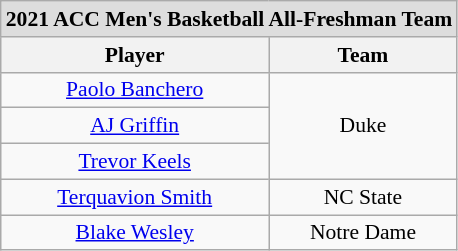<table class="wikitable" style="white-space:nowrap; font-size:90%; text-align:center;">
<tr>
<td colspan="7" style="text-align:center; background:#ddd;"><strong>2021 ACC Men's Basketball All-Freshman Team</strong></td>
</tr>
<tr>
<th>Player</th>
<th>Team</th>
</tr>
<tr>
<td><a href='#'>Paolo Banchero</a></td>
<td rowspan=3>Duke</td>
</tr>
<tr>
<td><a href='#'>AJ Griffin</a></td>
</tr>
<tr>
<td><a href='#'>Trevor Keels</a></td>
</tr>
<tr>
<td><a href='#'>Terquavion Smith</a></td>
<td>NC State</td>
</tr>
<tr>
<td><a href='#'>Blake Wesley</a></td>
<td>Notre Dame</td>
</tr>
</table>
